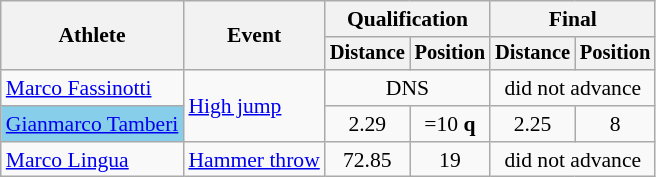<table class=wikitable style="font-size:90%">
<tr>
<th rowspan="2">Athlete</th>
<th rowspan="2">Event</th>
<th colspan="2">Qualification</th>
<th colspan="2">Final</th>
</tr>
<tr style="font-size:95%">
<th>Distance</th>
<th>Position</th>
<th>Distance</th>
<th>Position</th>
</tr>
<tr style=text-align:center>
<td style=text-align:left><a href='#'>Marco Fassinotti</a></td>
<td style=text-align:left rowspan=2><a href='#'>High jump</a></td>
<td colspan="2">DNS</td>
<td colspan="2">did not advance</td>
</tr>
<tr style=text-align:center>
<td style=text-align:left bgcolor=SkyBlue><a href='#'>Gianmarco Tamberi</a></td>
<td>2.29</td>
<td>=10 <strong>q</strong></td>
<td>2.25</td>
<td>8</td>
</tr>
<tr style=text-align:center>
<td style=text-align:left><a href='#'>Marco Lingua</a></td>
<td style=text-align:left><a href='#'>Hammer throw</a></td>
<td>72.85</td>
<td>19</td>
<td colspan="2">did not advance</td>
</tr>
</table>
